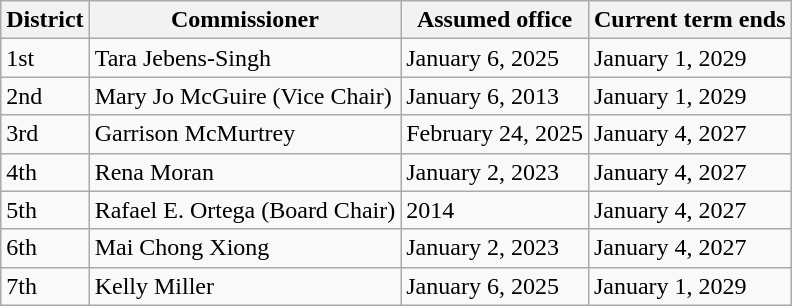<table class="wikitable">
<tr>
<th>District</th>
<th>Commissioner</th>
<th>Assumed office</th>
<th>Current term ends</th>
</tr>
<tr>
<td>1st</td>
<td>Tara Jebens-Singh</td>
<td>January 6, 2025</td>
<td>January 1, 2029</td>
</tr>
<tr>
<td>2nd</td>
<td>Mary Jo McGuire (Vice Chair)</td>
<td>January 6, 2013</td>
<td>January 1, 2029</td>
</tr>
<tr>
<td>3rd</td>
<td>Garrison McMurtrey</td>
<td>February 24, 2025</td>
<td>January 4, 2027</td>
</tr>
<tr>
<td>4th</td>
<td>Rena Moran</td>
<td>January 2, 2023</td>
<td>January 4, 2027</td>
</tr>
<tr>
<td>5th</td>
<td>Rafael E. Ortega (Board Chair)</td>
<td>2014</td>
<td>January 4, 2027</td>
</tr>
<tr>
<td>6th</td>
<td>Mai Chong Xiong</td>
<td>January 2, 2023</td>
<td>January 4, 2027</td>
</tr>
<tr>
<td>7th</td>
<td>Kelly Miller</td>
<td>January 6, 2025</td>
<td>January 1, 2029</td>
</tr>
</table>
